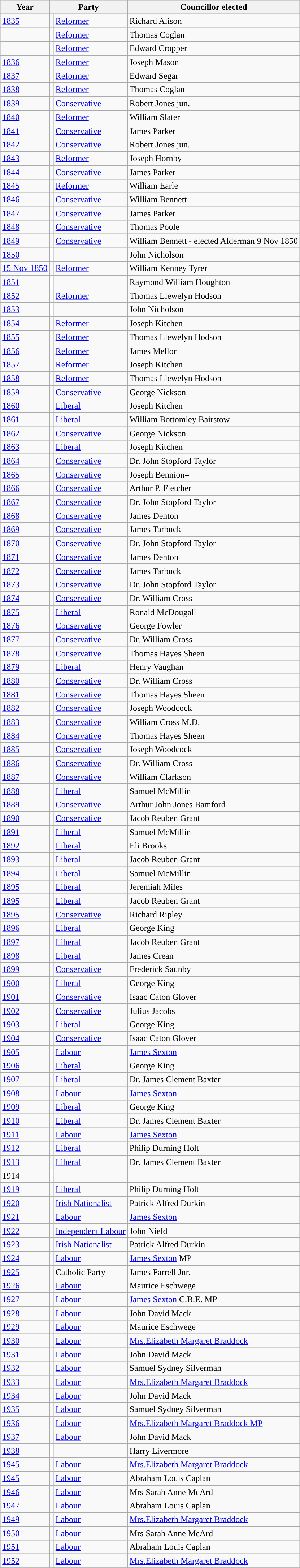<table class="wikitable">
<tr>
<th>Year</th>
<th colspan="2">Party</th>
<th>Councillor elected</th>
</tr>
<tr>
<td><a href='#'>1835</a></td>
<td style="background-color: "></td>
<td><a href='#'>Reformer</a></td>
<td>Richard Alison</td>
</tr>
<tr>
<td></td>
<td style="background-color: "></td>
<td><a href='#'>Reformer</a></td>
<td>Thomas Coglan</td>
</tr>
<tr>
<td></td>
<td style="background-color: "></td>
<td><a href='#'>Reformer</a></td>
<td>Edward Cropper</td>
</tr>
<tr>
<td><a href='#'>1836</a></td>
<td style="background-color: "></td>
<td><a href='#'>Reformer</a></td>
<td>Joseph Mason</td>
</tr>
<tr>
<td><a href='#'>1837</a></td>
<td style="background-color: "></td>
<td><a href='#'>Reformer</a></td>
<td>Edward Segar</td>
</tr>
<tr>
<td><a href='#'>1838</a></td>
<td style="background-color: "></td>
<td><a href='#'>Reformer</a></td>
<td>Thomas Coglan</td>
</tr>
<tr>
<td><a href='#'>1839</a></td>
<td style="background-color: "></td>
<td><a href='#'>Conservative</a></td>
<td>Robert Jones jun.</td>
</tr>
<tr>
<td><a href='#'>1840</a></td>
<td style="background-color: "></td>
<td><a href='#'>Reformer</a></td>
<td>William Slater</td>
</tr>
<tr>
<td><a href='#'>1841</a></td>
<td style="background-color: "></td>
<td><a href='#'>Conservative</a></td>
<td>James Parker</td>
</tr>
<tr>
<td><a href='#'>1842</a></td>
<td style="background-color: "></td>
<td><a href='#'>Conservative</a></td>
<td>Robert Jones jun.</td>
</tr>
<tr>
<td><a href='#'>1843</a></td>
<td style="background-color: "></td>
<td><a href='#'>Reformer</a></td>
<td>Joseph Hornby</td>
</tr>
<tr>
<td><a href='#'>1844</a></td>
<td style="background-color: "></td>
<td><a href='#'>Conservative</a></td>
<td>James Parker</td>
</tr>
<tr>
<td><a href='#'>1845</a></td>
<td style="background-color: "></td>
<td><a href='#'>Reformer</a></td>
<td>William Earle</td>
</tr>
<tr>
<td><a href='#'>1846</a></td>
<td style="background-color: "></td>
<td><a href='#'>Conservative</a></td>
<td>William Bennett</td>
</tr>
<tr>
<td><a href='#'>1847</a></td>
<td style="background-color: "></td>
<td><a href='#'>Conservative</a></td>
<td>James Parker</td>
</tr>
<tr>
<td><a href='#'>1848</a></td>
<td style="background-color: "></td>
<td><a href='#'>Conservative</a></td>
<td>Thomas Poole</td>
</tr>
<tr>
<td><a href='#'>1849</a></td>
<td style="background-color: "></td>
<td><a href='#'>Conservative</a></td>
<td>William Bennett - elected Alderman 9 Nov 1850</td>
</tr>
<tr>
<td><a href='#'>1850</a></td>
<td style="background-color: white"></td>
<td></td>
<td>John Nicholson</td>
</tr>
<tr>
<td><a href='#'>15 Nov 1850</a></td>
<td style="background-color: "></td>
<td><a href='#'>Reformer</a></td>
<td>William Kenney Tyrer</td>
</tr>
<tr>
<td><a href='#'>1851</a></td>
<td style="background-color: white"></td>
<td></td>
<td>Raymond William Houghton</td>
</tr>
<tr>
<td><a href='#'>1852</a></td>
<td style="background-color: "></td>
<td><a href='#'>Reformer</a></td>
<td>Thomas Llewelyn Hodson</td>
</tr>
<tr>
<td><a href='#'>1853</a></td>
<td style="background-color: white"></td>
<td></td>
<td>John Nicholson</td>
</tr>
<tr>
<td><a href='#'>1854</a></td>
<td style="background-color: "></td>
<td><a href='#'>Reformer</a></td>
<td>Joseph Kitchen</td>
</tr>
<tr>
<td><a href='#'>1855</a></td>
<td style="background-color: "></td>
<td><a href='#'>Reformer</a></td>
<td>Thomas Llewelyn Hodson</td>
</tr>
<tr>
<td><a href='#'>1856</a></td>
<td style="background-color: "></td>
<td><a href='#'>Reformer</a></td>
<td>James Mellor</td>
</tr>
<tr>
<td><a href='#'>1857</a></td>
<td style="background-color: "></td>
<td><a href='#'>Reformer</a></td>
<td>Joseph Kitchen</td>
</tr>
<tr>
<td><a href='#'>1858</a></td>
<td style="background-color: "></td>
<td><a href='#'>Reformer</a></td>
<td>Thomas Llewelyn Hodson</td>
</tr>
<tr>
<td><a href='#'>1859</a></td>
<td style="background-color: "></td>
<td><a href='#'>Conservative</a></td>
<td>George Nickson</td>
</tr>
<tr>
<td><a href='#'>1860</a></td>
<td style="background-color: "></td>
<td><a href='#'>Liberal</a></td>
<td>Joseph Kitchen</td>
</tr>
<tr>
<td><a href='#'>1861</a></td>
<td style="background-color: "></td>
<td><a href='#'>Liberal</a></td>
<td>William Bottomley Bairstow</td>
</tr>
<tr>
<td><a href='#'>1862</a></td>
<td style="background-color: "></td>
<td><a href='#'>Conservative</a></td>
<td>George Nickson</td>
</tr>
<tr>
<td><a href='#'>1863</a></td>
<td style="background-color: "></td>
<td><a href='#'>Liberal</a></td>
<td>Joseph Kitchen</td>
</tr>
<tr>
<td><a href='#'>1864</a></td>
<td style="background-color: "></td>
<td><a href='#'>Conservative</a></td>
<td>Dr. John Stopford Taylor</td>
</tr>
<tr>
<td><a href='#'>1865</a></td>
<td style="background-color: "></td>
<td><a href='#'>Conservative</a></td>
<td>Joseph Bennion=</td>
</tr>
<tr>
<td><a href='#'>1866</a></td>
<td style="background-color: "></td>
<td><a href='#'>Conservative</a></td>
<td>Arthur P. Fletcher</td>
</tr>
<tr>
<td><a href='#'>1867</a></td>
<td style="background-color: "></td>
<td><a href='#'>Conservative</a></td>
<td>Dr. John Stopford Taylor</td>
</tr>
<tr>
<td><a href='#'>1868</a></td>
<td style="background-color: "></td>
<td><a href='#'>Conservative</a></td>
<td>James Denton</td>
</tr>
<tr>
<td><a href='#'>1869</a></td>
<td style="background-color: "></td>
<td><a href='#'>Conservative</a></td>
<td>James Tarbuck</td>
</tr>
<tr>
<td><a href='#'>1870</a></td>
<td style="background-color: "></td>
<td><a href='#'>Conservative</a></td>
<td>Dr. John Stopford Taylor</td>
</tr>
<tr>
<td><a href='#'>1871</a></td>
<td style="background-color: "></td>
<td><a href='#'>Conservative</a></td>
<td>James Denton</td>
</tr>
<tr>
<td><a href='#'>1872</a></td>
<td style="background-color: "></td>
<td><a href='#'>Conservative</a></td>
<td>James Tarbuck</td>
</tr>
<tr>
<td><a href='#'>1873</a></td>
<td style="background-color: "></td>
<td><a href='#'>Conservative</a></td>
<td>Dr. John Stopford Taylor</td>
</tr>
<tr>
<td><a href='#'>1874</a></td>
<td style="background-color: "></td>
<td><a href='#'>Conservative</a></td>
<td>Dr. William Cross</td>
</tr>
<tr>
<td><a href='#'>1875</a></td>
<td style="background-color: "></td>
<td><a href='#'>Liberal</a></td>
<td>Ronald McDougall</td>
</tr>
<tr>
<td><a href='#'>1876</a></td>
<td style="background-color: "></td>
<td><a href='#'>Conservative</a></td>
<td>George Fowler</td>
</tr>
<tr>
<td><a href='#'>1877</a></td>
<td style="background-color: "></td>
<td><a href='#'>Conservative</a></td>
<td>Dr. William Cross</td>
</tr>
<tr>
<td><a href='#'>1878</a></td>
<td style="background-color: "></td>
<td><a href='#'>Conservative</a></td>
<td>Thomas Hayes Sheen</td>
</tr>
<tr>
<td><a href='#'>1879</a></td>
<td style="background-color: "></td>
<td><a href='#'>Liberal</a></td>
<td>Henry Vaughan</td>
</tr>
<tr>
<td><a href='#'>1880</a></td>
<td style="background-color: "></td>
<td><a href='#'>Conservative</a></td>
<td>Dr. William Cross</td>
</tr>
<tr>
<td><a href='#'>1881</a></td>
<td style="background-color: "></td>
<td><a href='#'>Conservative</a></td>
<td>Thomas Hayes Sheen</td>
</tr>
<tr>
<td><a href='#'>1882</a></td>
<td style="background-color: "></td>
<td><a href='#'>Conservative</a></td>
<td>Joseph Woodcock</td>
</tr>
<tr>
<td><a href='#'>1883</a></td>
<td style="background-color: "></td>
<td><a href='#'>Conservative</a></td>
<td>William Cross M.D.</td>
</tr>
<tr>
<td><a href='#'>1884</a></td>
<td style="background-color: "></td>
<td><a href='#'>Conservative</a></td>
<td>Thomas Hayes Sheen</td>
</tr>
<tr>
<td><a href='#'>1885</a></td>
<td style="background-color: "></td>
<td><a href='#'>Conservative</a></td>
<td>Joseph Woodcock</td>
</tr>
<tr>
<td><a href='#'>1886</a></td>
<td style="background-color: "></td>
<td><a href='#'>Conservative</a></td>
<td>Dr. William Cross</td>
</tr>
<tr>
<td><a href='#'>1887</a></td>
<td style="background-color: "></td>
<td><a href='#'>Conservative</a></td>
<td>William Clarkson</td>
</tr>
<tr>
<td><a href='#'>1888</a></td>
<td style="background-color: "></td>
<td><a href='#'>Liberal</a></td>
<td>Samuel McMillin</td>
</tr>
<tr>
<td><a href='#'>1889</a></td>
<td style="background-color: "></td>
<td><a href='#'>Conservative</a></td>
<td>Arthur John Jones Bamford</td>
</tr>
<tr>
<td><a href='#'>1890</a></td>
<td style="background-color: "></td>
<td><a href='#'>Conservative</a></td>
<td>Jacob Reuben Grant</td>
</tr>
<tr>
<td><a href='#'>1891</a></td>
<td style="background-color: "></td>
<td><a href='#'>Liberal</a></td>
<td>Samuel McMillin</td>
</tr>
<tr>
<td><a href='#'>1892</a></td>
<td style="background-color: "></td>
<td><a href='#'>Liberal</a></td>
<td>Eli Brooks</td>
</tr>
<tr>
<td><a href='#'>1893</a></td>
<td style="background-color: "></td>
<td><a href='#'>Liberal</a></td>
<td>Jacob Reuben Grant</td>
</tr>
<tr>
<td><a href='#'>1894</a></td>
<td style="background-color: "></td>
<td><a href='#'>Liberal</a></td>
<td>Samuel McMillin</td>
</tr>
<tr>
<td><a href='#'>1895</a></td>
<td style="background-color: "></td>
<td><a href='#'>Liberal</a></td>
<td>Jeremiah Miles</td>
</tr>
<tr>
<td><a href='#'>1895</a></td>
<td style="background-color: "></td>
<td><a href='#'>Liberal</a></td>
<td>Jacob Reuben Grant</td>
</tr>
<tr>
<td><a href='#'>1895</a></td>
<td style="background-color: "></td>
<td><a href='#'>Conservative</a></td>
<td>Richard Ripley</td>
</tr>
<tr>
<td><a href='#'>1896</a></td>
<td style="background-color: "></td>
<td><a href='#'>Liberal</a></td>
<td>George King</td>
</tr>
<tr>
<td><a href='#'>1897</a></td>
<td style="background-color: "></td>
<td><a href='#'>Liberal</a></td>
<td>Jacob Reuben Grant</td>
</tr>
<tr>
<td><a href='#'>1898</a></td>
<td style="background-color: "></td>
<td><a href='#'>Liberal</a></td>
<td>James Crean</td>
</tr>
<tr>
<td><a href='#'>1899</a></td>
<td style="background-color: "></td>
<td><a href='#'>Conservative</a></td>
<td>Frederick Saunby</td>
</tr>
<tr>
<td><a href='#'>1900</a></td>
<td style="background-color: "></td>
<td><a href='#'>Liberal</a></td>
<td>George King</td>
</tr>
<tr>
<td><a href='#'>1901</a></td>
<td style="background-color: "></td>
<td><a href='#'>Conservative</a></td>
<td>Isaac Caton Glover</td>
</tr>
<tr>
<td><a href='#'>1902</a></td>
<td style="background-color: "></td>
<td><a href='#'>Conservative</a></td>
<td>Julius Jacobs</td>
</tr>
<tr>
<td><a href='#'>1903</a></td>
<td style="background-color: "></td>
<td><a href='#'>Liberal</a></td>
<td>George King</td>
</tr>
<tr>
<td><a href='#'>1904</a></td>
<td style="background-color: "></td>
<td><a href='#'>Conservative</a></td>
<td>Isaac Caton Glover</td>
</tr>
<tr>
<td><a href='#'>1905</a></td>
<td style="background-color: "></td>
<td><a href='#'>Labour</a></td>
<td><a href='#'>James Sexton</a></td>
</tr>
<tr>
<td><a href='#'>1906</a></td>
<td style="background-color: "></td>
<td><a href='#'>Liberal</a></td>
<td>George King</td>
</tr>
<tr>
<td><a href='#'>1907</a></td>
<td style="background-color: "></td>
<td><a href='#'>Liberal</a></td>
<td>Dr. James Clement Baxter</td>
</tr>
<tr>
<td><a href='#'>1908</a></td>
<td style="background-color: "></td>
<td><a href='#'>Labour</a></td>
<td><a href='#'>James Sexton</a></td>
</tr>
<tr>
<td><a href='#'>1909</a></td>
<td style="background-color: "></td>
<td><a href='#'>Liberal</a></td>
<td>George King</td>
</tr>
<tr>
<td><a href='#'>1910</a></td>
<td style="background-color: "></td>
<td><a href='#'>Liberal</a></td>
<td>Dr. James Clement Baxter</td>
</tr>
<tr>
<td><a href='#'>1911</a></td>
<td style="background-color: "></td>
<td><a href='#'>Labour</a></td>
<td><a href='#'>James Sexton</a></td>
</tr>
<tr>
<td><a href='#'>1912</a></td>
<td style="background-color: "></td>
<td><a href='#'>Liberal</a></td>
<td>Philip Durning Holt</td>
</tr>
<tr>
<td><a href='#'>1913</a></td>
<td style="background-color: "></td>
<td><a href='#'>Liberal</a></td>
<td>Dr. James Clement Baxter</td>
</tr>
<tr>
<td>1914</td>
<td style="background-color: white"></td>
<td></td>
<td></td>
</tr>
<tr>
<td><a href='#'>1919</a></td>
<td style="background-color: "></td>
<td><a href='#'>Liberal</a></td>
<td>Philip Durning Holt</td>
</tr>
<tr>
<td><a href='#'>1920</a></td>
<td style="background-color: "></td>
<td><a href='#'>Irish Nationalist</a></td>
<td>Patrick Alfred Durkin</td>
</tr>
<tr>
<td><a href='#'>1921</a></td>
<td style="background-color: "></td>
<td><a href='#'>Labour</a></td>
<td><a href='#'>James Sexton</a></td>
</tr>
<tr>
<td><a href='#'>1922</a></td>
<td style="background-color: "></td>
<td><a href='#'>Independent Labour</a></td>
<td>John Nield</td>
</tr>
<tr>
<td><a href='#'>1923</a></td>
<td style="background-color: "></td>
<td><a href='#'>Irish Nationalist</a></td>
<td>Patrick Alfred Durkin</td>
</tr>
<tr>
<td><a href='#'>1924</a></td>
<td style="background-color: "></td>
<td><a href='#'>Labour</a></td>
<td><a href='#'>James Sexton</a> MP</td>
</tr>
<tr>
<td><a href='#'>1925</a></td>
<td style="background-color: "></td>
<td>Catholic Party</td>
<td>James Farrell Jnr.</td>
</tr>
<tr>
<td><a href='#'>1926</a></td>
<td style="background-color: "></td>
<td><a href='#'>Labour</a></td>
<td>Maurice Eschwege</td>
</tr>
<tr>
<td><a href='#'>1927</a></td>
<td style="background-color: "></td>
<td><a href='#'>Labour</a></td>
<td><a href='#'>James Sexton</a> C.B.E. MP</td>
</tr>
<tr>
<td><a href='#'>1928</a></td>
<td style="background-color: "></td>
<td><a href='#'>Labour</a></td>
<td>John David Mack</td>
</tr>
<tr>
<td><a href='#'>1929</a></td>
<td style="background-color: "></td>
<td><a href='#'>Labour</a></td>
<td>Maurice Eschwege</td>
</tr>
<tr>
<td><a href='#'>1930</a></td>
<td style="background-color: "></td>
<td><a href='#'>Labour</a></td>
<td><a href='#'>Mrs.Elizabeth Margaret Braddock</a></td>
</tr>
<tr>
<td><a href='#'>1931</a></td>
<td style="background-color: "></td>
<td><a href='#'>Labour</a></td>
<td>John David Mack</td>
</tr>
<tr>
<td><a href='#'>1932</a></td>
<td style="background-color: "></td>
<td><a href='#'>Labour</a></td>
<td>Samuel Sydney Silverman</td>
</tr>
<tr>
<td><a href='#'>1933</a></td>
<td style="background-color: "></td>
<td><a href='#'>Labour</a></td>
<td><a href='#'>Mrs.Elizabeth Margaret Braddock</a></td>
</tr>
<tr>
<td><a href='#'>1934</a></td>
<td style="background-color: "></td>
<td><a href='#'>Labour</a></td>
<td>John David Mack</td>
</tr>
<tr>
<td><a href='#'>1935</a></td>
<td style="background-color: "></td>
<td><a href='#'>Labour</a></td>
<td>Samuel Sydney Silverman</td>
</tr>
<tr>
<td><a href='#'>1936</a></td>
<td style="background-color: "></td>
<td><a href='#'>Labour</a></td>
<td><a href='#'>Mrs.Elizabeth Margaret Braddock MP</a></td>
</tr>
<tr>
<td><a href='#'>1937</a></td>
<td style="background-color: "></td>
<td><a href='#'>Labour</a></td>
<td>John David Mack</td>
</tr>
<tr>
<td><a href='#'>1938</a></td>
<td style="background-color: white"></td>
<td></td>
<td>Harry Livermore</td>
</tr>
<tr>
<td><a href='#'>1945</a></td>
<td style="background-color: "></td>
<td><a href='#'>Labour</a></td>
<td><a href='#'>Mrs.Elizabeth Margaret Braddock</a></td>
</tr>
<tr>
<td><a href='#'>1945</a></td>
<td style="background-color: "></td>
<td><a href='#'>Labour</a></td>
<td>Abraham Louis Caplan</td>
</tr>
<tr>
<td><a href='#'>1946</a></td>
<td style="background-color: "></td>
<td><a href='#'>Labour</a></td>
<td>Mrs Sarah Anne McArd</td>
</tr>
<tr>
<td><a href='#'>1947</a></td>
<td style="background-color: "></td>
<td><a href='#'>Labour</a></td>
<td>Abraham Louis Caplan</td>
</tr>
<tr>
<td><a href='#'>1949</a></td>
<td style="background-color: "></td>
<td><a href='#'>Labour</a></td>
<td><a href='#'>Mrs.Elizabeth Margaret Braddock</a></td>
</tr>
<tr>
<td><a href='#'>1950</a></td>
<td style="background-color: "></td>
<td><a href='#'>Labour</a></td>
<td>Mrs Sarah Anne McArd</td>
</tr>
<tr>
<td><a href='#'>1951</a></td>
<td style="background-color: "></td>
<td><a href='#'>Labour</a></td>
<td>Abraham Louis Caplan</td>
</tr>
<tr>
<td><a href='#'>1952</a></td>
<td style="background-color: "></td>
<td><a href='#'>Labour</a></td>
<td><a href='#'>Mrs.Elizabeth Margaret Braddock</a></td>
</tr>
<tr>
</tr>
</table>
